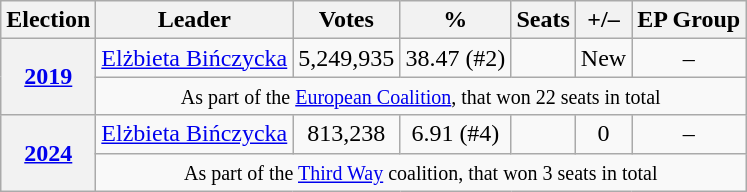<table class=wikitable style="text-align:center;">
<tr>
<th>Election</th>
<th>Leader</th>
<th>Votes</th>
<th>%</th>
<th>Seats</th>
<th>+/–</th>
<th>EP Group</th>
</tr>
<tr>
<th rowspan="2"><a href='#'>2019</a></th>
<td><a href='#'>Elżbieta Bińczycka</a></td>
<td>5,249,935</td>
<td>38.47 (#2)</td>
<td></td>
<td>New</td>
<td>–</td>
</tr>
<tr>
<td colspan="6"><small>As part of the <a href='#'>European Coalition</a>, that won 22 seats in total</small></td>
</tr>
<tr>
<th rowspan="2"><a href='#'>2024</a></th>
<td><a href='#'>Elżbieta Bińczycka</a></td>
<td>813,238</td>
<td>6.91 (#4)</td>
<td></td>
<td> 0</td>
<td>–</td>
</tr>
<tr>
<td colspan="6"><small>As part of the <a href='#'>Third Way</a> coalition, that won 3 seats in total</small></td>
</tr>
</table>
